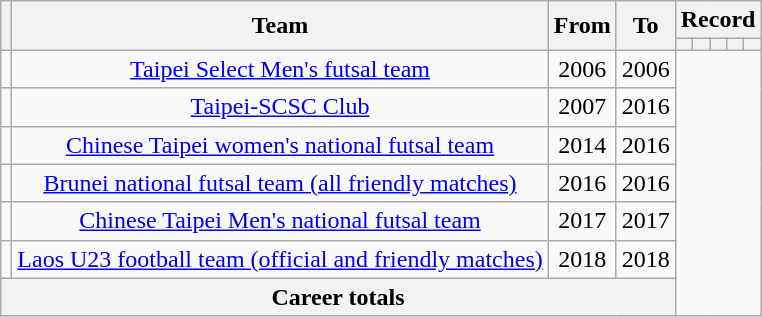<table class="wikitable" style="text-align: center">
<tr>
<th rowspan=2></th>
<th rowspan=2>Team</th>
<th rowspan=2>From</th>
<th rowspan=2>To</th>
<th colspan=8>Record</th>
</tr>
<tr>
<th></th>
<th></th>
<th></th>
<th></th>
<th></th>
</tr>
<tr>
<td></td>
<td><a href='#'>Taipei Select Men's futsal team</a></td>
<td>2006</td>
<td>2006<br></td>
</tr>
<tr>
<td></td>
<td><a href='#'>Taipei-SCSC Club</a></td>
<td>2007</td>
<td>2016<br></td>
</tr>
<tr>
<td></td>
<td><a href='#'>Chinese Taipei women's national futsal team</a></td>
<td>2014</td>
<td>2016<br></td>
</tr>
<tr>
<td></td>
<td><a href='#'>Brunei national futsal team (all friendly matches) </a></td>
<td>2016</td>
<td>2016<br></td>
</tr>
<tr>
<td></td>
<td><a href='#'>Chinese Taipei Men's national futsal team</a></td>
<td>2017</td>
<td>2017<br></td>
</tr>
<tr>
<td></td>
<td><a href='#'>Laos U23 football team (official and friendly matches) </a></td>
<td>2018</td>
<td>2018<br></td>
</tr>
<tr>
<th colspan=4>Career totals<br></th>
</tr>
</table>
